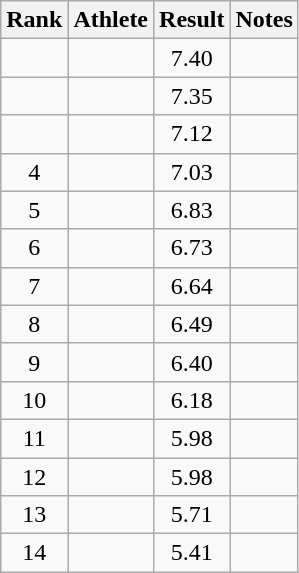<table class="wikitable">
<tr>
<th>Rank</th>
<th>Athlete</th>
<th>Result</th>
<th>Notes</th>
</tr>
<tr align=center>
<td></td>
<td align=left></td>
<td>7.40</td>
<td></td>
</tr>
<tr align=center>
<td></td>
<td align=left></td>
<td>7.35</td>
<td></td>
</tr>
<tr align=center>
<td></td>
<td align=left></td>
<td>7.12</td>
<td></td>
</tr>
<tr align=center>
<td>4</td>
<td align=left></td>
<td>7.03</td>
<td></td>
</tr>
<tr align=center>
<td>5</td>
<td align=left></td>
<td>6.83</td>
<td></td>
</tr>
<tr align=center>
<td>6</td>
<td align=left></td>
<td>6.73</td>
<td></td>
</tr>
<tr align=center>
<td>7</td>
<td align=left></td>
<td>6.64</td>
<td></td>
</tr>
<tr align=center>
<td>8</td>
<td align=left></td>
<td>6.49</td>
<td></td>
</tr>
<tr align=center>
<td>9</td>
<td align=left></td>
<td>6.40</td>
<td></td>
</tr>
<tr align=center>
<td>10</td>
<td align=left></td>
<td>6.18</td>
<td></td>
</tr>
<tr align=center>
<td>11</td>
<td align=left></td>
<td>5.98</td>
<td></td>
</tr>
<tr align=center>
<td>12</td>
<td align=left></td>
<td>5.98</td>
<td></td>
</tr>
<tr align=center>
<td>13</td>
<td align=left></td>
<td>5.71</td>
<td></td>
</tr>
<tr align=center>
<td>14</td>
<td align=left></td>
<td>5.41</td>
<td></td>
</tr>
</table>
